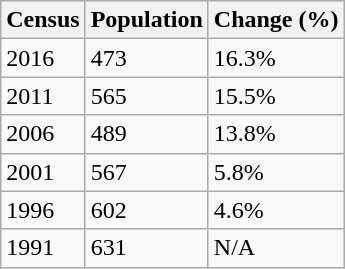<table class="wikitable">
<tr>
<th>Census</th>
<th>Population</th>
<th>Change (%)</th>
</tr>
<tr>
<td>2016</td>
<td>473</td>
<td>16.3%</td>
</tr>
<tr>
<td>2011</td>
<td>565</td>
<td>15.5%</td>
</tr>
<tr>
<td>2006</td>
<td>489</td>
<td>13.8%</td>
</tr>
<tr>
<td>2001</td>
<td>567</td>
<td>5.8%</td>
</tr>
<tr>
<td>1996</td>
<td>602</td>
<td>4.6%</td>
</tr>
<tr>
<td>1991</td>
<td>631</td>
<td>N/A</td>
</tr>
</table>
